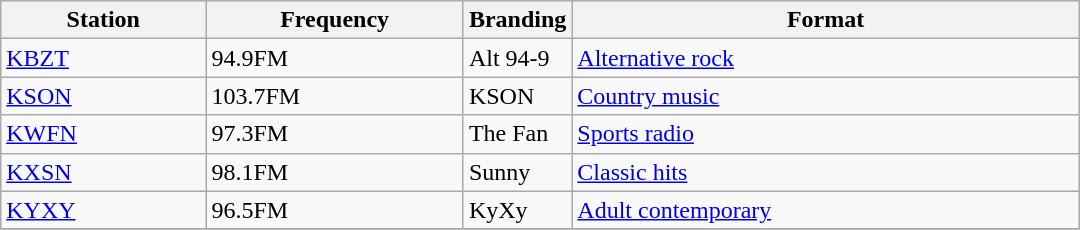<table class="wikitable sortable" style="width:45em;">
<tr>
<th style="width:20%">Station</th>
<th style="width:25%">Frequency</th>
<th style="width:5%">Branding</th>
<th style="width:50%">Format</th>
</tr>
<tr>
<td><a href='#'>KBZT</a></td>
<td>94.9FM</td>
<td>Alt 94-9</td>
<td><a href='#'>Alternative rock</a></td>
</tr>
<tr>
<td><a href='#'>KSON</a></td>
<td>103.7FM</td>
<td>KSON</td>
<td><a href='#'>Country music</a></td>
</tr>
<tr>
<td><a href='#'>KWFN</a></td>
<td>97.3FM</td>
<td>The Fan</td>
<td><a href='#'>Sports radio</a></td>
</tr>
<tr>
<td><a href='#'>KXSN</a></td>
<td>98.1FM</td>
<td>Sunny</td>
<td><a href='#'>Classic hits</a></td>
</tr>
<tr>
<td><a href='#'>KYXY</a></td>
<td>96.5FM</td>
<td>KyXy</td>
<td><a href='#'>Adult contemporary</a></td>
</tr>
<tr>
</tr>
</table>
